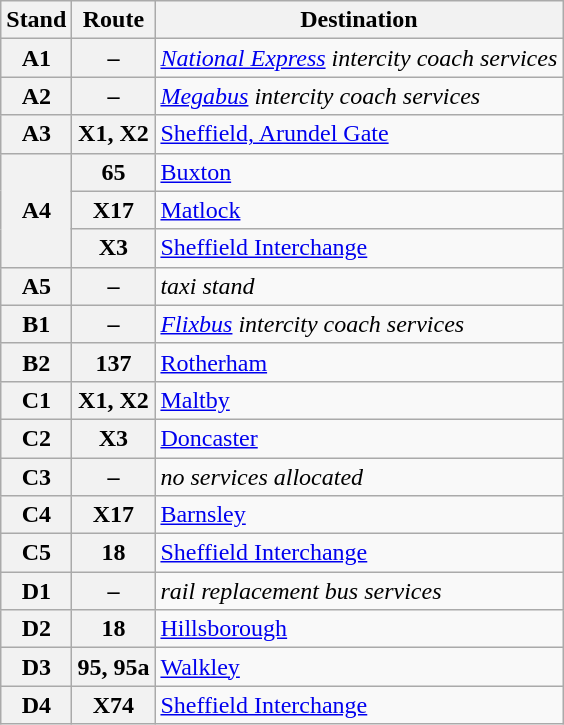<table class="wikitable">
<tr>
<th><strong>Stand</strong></th>
<th><strong>Route</strong></th>
<th><strong>Destination</strong></th>
</tr>
<tr>
<th>A1</th>
<th>–</th>
<td><em><a href='#'>National Express</a> intercity coach services</em></td>
</tr>
<tr>
<th>A2</th>
<th>–</th>
<td><em><a href='#'>Megabus</a> intercity coach services</em></td>
</tr>
<tr>
<th>A3</th>
<th>X1, X2</th>
<td><a href='#'>Sheffield, Arundel Gate</a>    </td>
</tr>
<tr>
<th rowspan="3">A4</th>
<th>65</th>
<td><a href='#'>Buxton</a>    </td>
</tr>
<tr>
<th>X17</th>
<td><a href='#'>Matlock</a>    </td>
</tr>
<tr>
<th>X3</th>
<td><a href='#'>Sheffield Interchange</a>     </td>
</tr>
<tr>
<th>A5</th>
<th>–</th>
<td><em>taxi stand</em></td>
</tr>
<tr>
<th>B1</th>
<th>–</th>
<td><em><a href='#'>Flixbus</a> intercity coach services</em></td>
</tr>
<tr>
<th>B2</th>
<th>137</th>
<td><a href='#'>Rotherham</a>     </td>
</tr>
<tr>
<th>C1</th>
<th>X1, X2</th>
<td><a href='#'>Maltby</a>  </td>
</tr>
<tr>
<th>C2</th>
<th>X3</th>
<td><a href='#'>Doncaster</a>    </td>
</tr>
<tr>
<th>C3</th>
<th>–</th>
<td><em>no services allocated</em></td>
</tr>
<tr>
<th>C4</th>
<th>X17</th>
<td><a href='#'>Barnsley</a>    </td>
</tr>
<tr>
<th>C5</th>
<th>18</th>
<td><a href='#'>Sheffield Interchange</a>     </td>
</tr>
<tr>
<th>D1</th>
<th>–</th>
<td><em>rail replacement bus services</em></td>
</tr>
<tr>
<th>D2</th>
<th>18</th>
<td><a href='#'>Hillsborough</a>    </td>
</tr>
<tr>
<th>D3</th>
<th>95, 95a</th>
<td><a href='#'>Walkley</a>  </td>
</tr>
<tr>
<th>D4</th>
<th>X74</th>
<td><a href='#'>Sheffield Interchange</a>     </td>
</tr>
</table>
